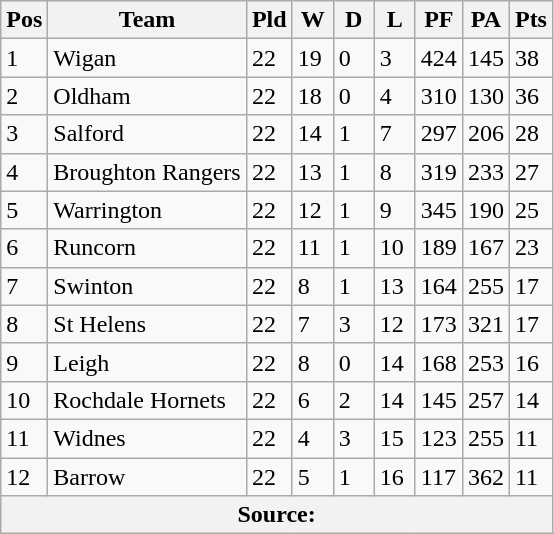<table class="wikitable" style="text-align:left">
<tr>
<th width=20 abbr="Position">Pos</th>
<th width=125>Team</th>
<th width=20 abbr="Played">Pld</th>
<th width=20 abbr="Won">W</th>
<th width=20 abbr="Drawn">D</th>
<th width=20 abbr="Lost">L</th>
<th width=20 abbr="Points for">PF</th>
<th width=20 abbr="Points against">PA</th>
<th width=20 abbr="Points">Pts</th>
</tr>
<tr>
<td>1</td>
<td>Wigan</td>
<td>22</td>
<td>19</td>
<td>0</td>
<td>3</td>
<td>424</td>
<td>145</td>
<td>38</td>
</tr>
<tr>
<td>2</td>
<td>Oldham</td>
<td>22</td>
<td>18</td>
<td>0</td>
<td>4</td>
<td>310</td>
<td>130</td>
<td>36</td>
</tr>
<tr>
<td>3</td>
<td>Salford</td>
<td>22</td>
<td>14</td>
<td>1</td>
<td>7</td>
<td>297</td>
<td>206</td>
<td>28</td>
</tr>
<tr>
<td>4</td>
<td>Broughton Rangers</td>
<td>22</td>
<td>13</td>
<td>1</td>
<td>8</td>
<td>319</td>
<td>233</td>
<td>27</td>
</tr>
<tr>
<td>5</td>
<td>Warrington</td>
<td>22</td>
<td>12</td>
<td>1</td>
<td>9</td>
<td>345</td>
<td>190</td>
<td>25</td>
</tr>
<tr>
<td>6</td>
<td>Runcorn</td>
<td>22</td>
<td>11</td>
<td>1</td>
<td>10</td>
<td>189</td>
<td>167</td>
<td>23</td>
</tr>
<tr>
<td>7</td>
<td>Swinton</td>
<td>22</td>
<td>8</td>
<td>1</td>
<td>13</td>
<td>164</td>
<td>255</td>
<td>17</td>
</tr>
<tr>
<td>8</td>
<td>St Helens</td>
<td>22</td>
<td>7</td>
<td>3</td>
<td>12</td>
<td>173</td>
<td>321</td>
<td>17</td>
</tr>
<tr>
<td>9</td>
<td>Leigh</td>
<td>22</td>
<td>8</td>
<td>0</td>
<td>14</td>
<td>168</td>
<td>253</td>
<td>16</td>
</tr>
<tr>
<td>10</td>
<td>Rochdale Hornets</td>
<td>22</td>
<td>6</td>
<td>2</td>
<td>14</td>
<td>145</td>
<td>257</td>
<td>14</td>
</tr>
<tr>
<td>11</td>
<td>Widnes</td>
<td>22</td>
<td>4</td>
<td>3</td>
<td>15</td>
<td>123</td>
<td>255</td>
<td>11</td>
</tr>
<tr>
<td>12</td>
<td>Barrow</td>
<td>22</td>
<td>5</td>
<td>1</td>
<td>16</td>
<td>117</td>
<td>362</td>
<td>11</td>
</tr>
<tr>
<th colspan=9>Source:</th>
</tr>
</table>
